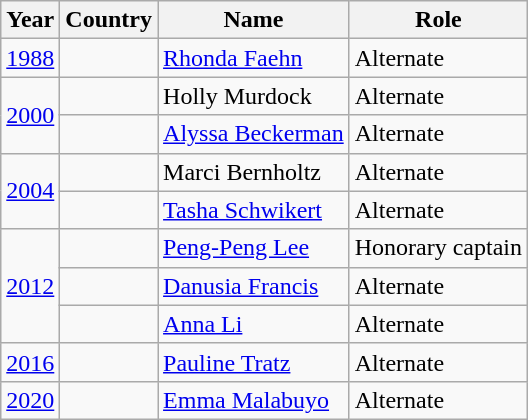<table class="wikitable sortable">
<tr>
<th>Year</th>
<th>Country</th>
<th>Name</th>
<th>Role</th>
</tr>
<tr>
<td><a href='#'>1988</a></td>
<td></td>
<td><a href='#'>Rhonda Faehn</a></td>
<td>Alternate</td>
</tr>
<tr>
<td rowspan="2"><a href='#'>2000</a></td>
<td></td>
<td>Holly Murdock</td>
<td>Alternate</td>
</tr>
<tr>
<td></td>
<td><a href='#'>Alyssa Beckerman</a></td>
<td>Alternate</td>
</tr>
<tr>
<td rowspan="2"><a href='#'>2004</a></td>
<td></td>
<td>Marci Bernholtz</td>
<td>Alternate</td>
</tr>
<tr>
<td></td>
<td><a href='#'>Tasha Schwikert</a></td>
<td>Alternate</td>
</tr>
<tr>
<td rowspan="3"><a href='#'>2012</a></td>
<td></td>
<td><a href='#'>Peng-Peng Lee</a></td>
<td>Honorary captain</td>
</tr>
<tr>
<td></td>
<td><a href='#'>Danusia Francis</a></td>
<td>Alternate</td>
</tr>
<tr>
<td></td>
<td><a href='#'>Anna Li</a></td>
<td>Alternate</td>
</tr>
<tr>
<td><a href='#'>2016</a></td>
<td></td>
<td><a href='#'>Pauline Tratz</a></td>
<td>Alternate</td>
</tr>
<tr>
<td><a href='#'>2020</a></td>
<td></td>
<td><a href='#'>Emma Malabuyo</a></td>
<td>Alternate</td>
</tr>
</table>
